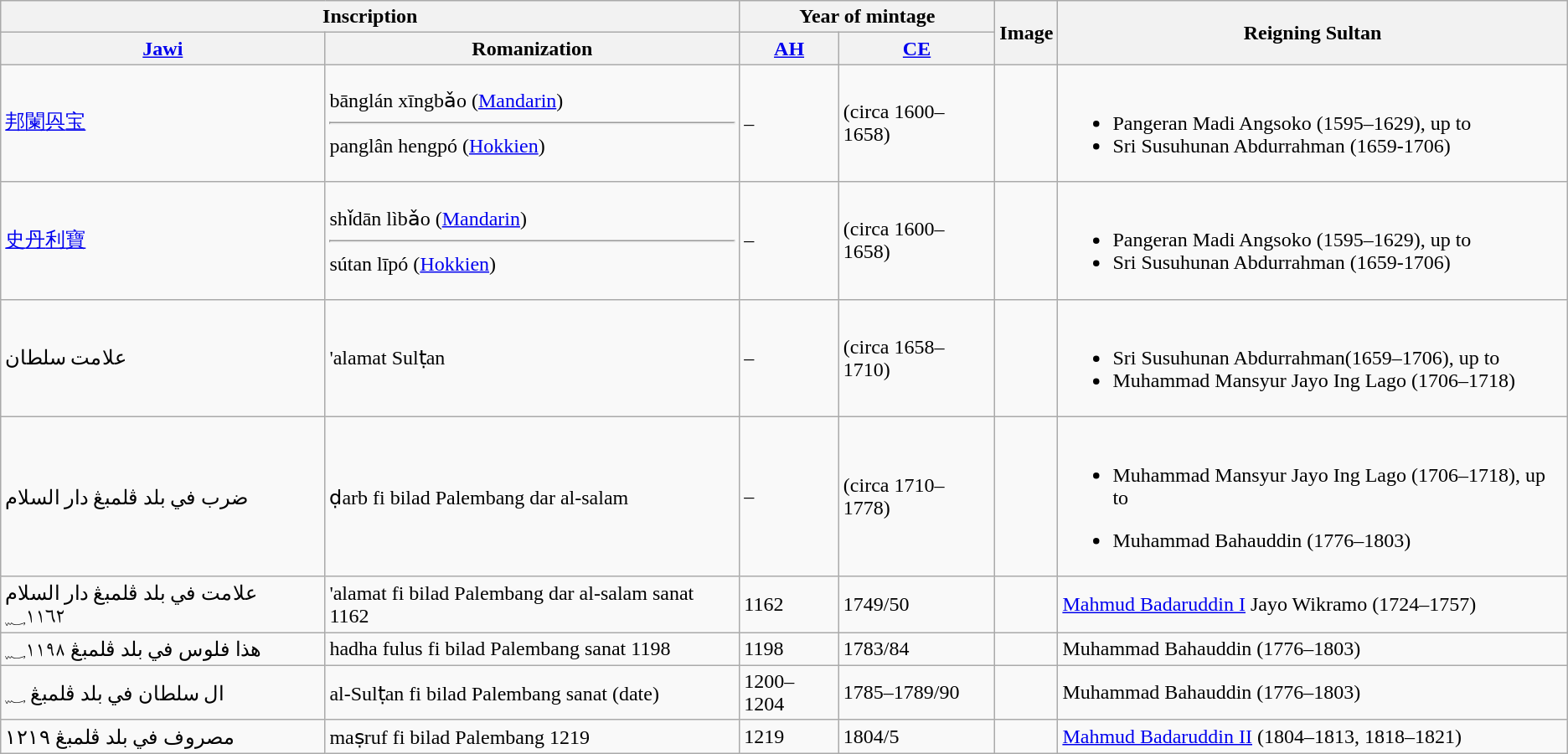<table class="wikitable">
<tr>
<th colspan="2">Inscription</th>
<th colspan="2">Year of mintage</th>
<th rowspan="2">Image</th>
<th rowspan="2">Reigning Sultan</th>
</tr>
<tr>
<th><a href='#'>Jawi</a></th>
<th>Romanization</th>
<th><a href='#'>AH</a></th>
<th><a href='#'>CE</a></th>
</tr>
<tr>
<td><a href='#'>邦</a><a href='#'>闌</a><a href='#'>㒷</a><a href='#'>宝</a></td>
<td>bānglán xīngbǎo (<a href='#'>Mandarin</a>) <hr> panglân hengpó (<a href='#'>Hokkien</a>)</td>
<td>–</td>
<td>(circa  1600–1658)</td>
<td style="text-align: center;"></td>
<td><br><ul><li>Pangeran Madi Angsoko (1595–1629), up to</li><li>Sri Susuhunan Abdurrahman (1659-1706)</li></ul></td>
</tr>
<tr>
<td><a href='#'>史</a><a href='#'>丹</a><a href='#'>利</a><a href='#'>寶</a></td>
<td>shǐdān lìbǎo (<a href='#'>Mandarin</a>) <hr> sútan līpó (<a href='#'>Hokkien</a>)</td>
<td>–</td>
<td>(circa 1600–1658)</td>
<td style="text-align: center;"></td>
<td><br><ul><li>Pangeran Madi Angsoko (1595–1629), up to</li><li>Sri Susuhunan Abdurrahman (1659-1706)</li></ul></td>
</tr>
<tr>
<td>علامت سلطان</td>
<td>'alamat Sulṭan</td>
<td>–</td>
<td>(circa 1658–1710)</td>
<td></td>
<td><br><ul><li>Sri Susuhunan Abdurrahman(1659–1706), up to</li><li>Muhammad Mansyur Jayo Ing Lago (1706–1718)</li></ul></td>
</tr>
<tr>
<td>ضرب في بلد ڤلمبڠ دار السلام</td>
<td>ḍarb fi bilad Palembang dar al-salam</td>
<td>–</td>
<td>(circa 1710–1778)</td>
<td></td>
<td><br><ul><li>Muhammad Mansyur Jayo Ing Lago (1706–1718), up to</li></ul><ul><li>Muhammad Bahauddin (1776–1803)</li></ul></td>
</tr>
<tr>
<td>علامت في بلد ڤلمبڠ دار السلام ؁١١٦٢</td>
<td>'alamat fi bilad Palembang dar al-salam sanat 1162</td>
<td>1162</td>
<td>1749/50</td>
<td style="text-align: center;"></td>
<td><a href='#'>Mahmud Badaruddin I</a> Jayo Wikramo (1724–1757)</td>
</tr>
<tr>
<td>هذا فلوس في بلد ڤلمبڠ ؁١١٩٨</td>
<td>hadha fulus fi bilad Palembang sanat 1198</td>
<td>1198</td>
<td>1783/84</td>
<td style="text-align: center;"></td>
<td>Muhammad Bahauddin (1776–1803)</td>
</tr>
<tr>
<td>ال سلطان في بلد ڤلمبڠ ؁</td>
<td>al-Sulṭan fi bilad Palembang sanat (date)</td>
<td>1200–1204</td>
<td>1785–1789/90</td>
<td></td>
<td>Muhammad Bahauddin (1776–1803)</td>
</tr>
<tr>
<td>مصروف في بلد ڤلمبڠ ١٢١٩</td>
<td>maṣruf fi bilad Palembang 1219</td>
<td>1219</td>
<td>1804/5</td>
<td></td>
<td><a href='#'>Mahmud Badaruddin II</a> (1804–1813, 1818–1821)</td>
</tr>
</table>
